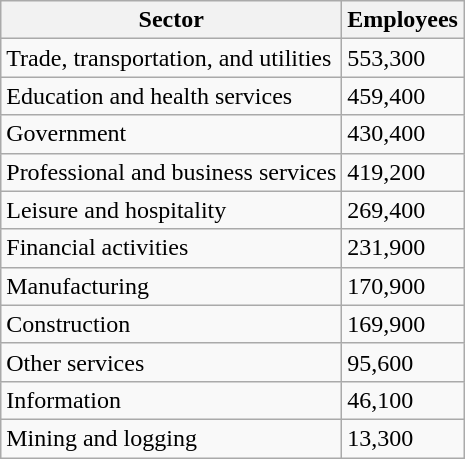<table class="wikitable sortable">
<tr>
<th>Sector</th>
<th>Employees</th>
</tr>
<tr>
<td>Trade, transportation, and utilities</td>
<td>553,300</td>
</tr>
<tr>
<td>Education and health services</td>
<td>459,400</td>
</tr>
<tr>
<td>Government</td>
<td>430,400</td>
</tr>
<tr>
<td>Professional and business services</td>
<td>419,200</td>
</tr>
<tr>
<td>Leisure and hospitality</td>
<td>269,400</td>
</tr>
<tr>
<td>Financial activities</td>
<td>231,900</td>
</tr>
<tr>
<td>Manufacturing</td>
<td>170,900</td>
</tr>
<tr>
<td>Construction</td>
<td>169,900</td>
</tr>
<tr>
<td>Other services</td>
<td>95,600</td>
</tr>
<tr>
<td>Information</td>
<td>46,100</td>
</tr>
<tr>
<td>Mining and logging</td>
<td>13,300</td>
</tr>
</table>
